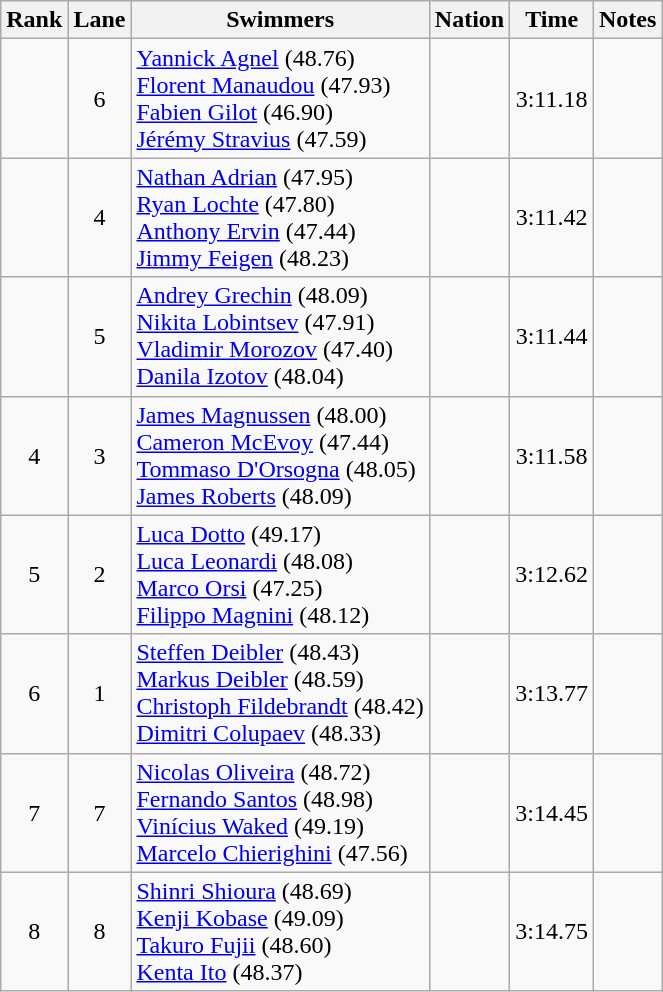<table class="wikitable sortable" style="text-align:center">
<tr>
<th>Rank</th>
<th>Lane</th>
<th>Swimmers</th>
<th>Nation</th>
<th>Time</th>
<th>Notes</th>
</tr>
<tr>
<td></td>
<td>6</td>
<td align=left><a href='#'>Yannick Agnel</a> (48.76)<br><a href='#'>Florent Manaudou</a> (47.93)<br><a href='#'>Fabien Gilot</a> (46.90)<br><a href='#'>Jérémy Stravius</a> (47.59)</td>
<td align=left></td>
<td>3:11.18</td>
<td></td>
</tr>
<tr>
<td></td>
<td>4</td>
<td align=left><a href='#'>Nathan Adrian</a> (47.95)<br><a href='#'>Ryan Lochte</a> (47.80)<br><a href='#'>Anthony Ervin</a> (47.44)<br><a href='#'>Jimmy Feigen</a> (48.23)</td>
<td align=left></td>
<td>3:11.42</td>
<td></td>
</tr>
<tr>
<td></td>
<td>5</td>
<td align=left><a href='#'>Andrey Grechin</a> (48.09)<br><a href='#'>Nikita Lobintsev</a> (47.91)<br><a href='#'>Vladimir Morozov</a> (47.40)<br><a href='#'>Danila Izotov</a> (48.04)</td>
<td align=left></td>
<td>3:11.44</td>
<td></td>
</tr>
<tr>
<td>4</td>
<td>3</td>
<td align=left><a href='#'>James Magnussen</a> (48.00)<br><a href='#'>Cameron McEvoy</a> (47.44)<br><a href='#'>Tommaso D'Orsogna</a> (48.05)<br><a href='#'>James Roberts</a> (48.09)</td>
<td align=left></td>
<td>3:11.58</td>
<td></td>
</tr>
<tr>
<td>5</td>
<td>2</td>
<td align=left><a href='#'>Luca Dotto</a> (49.17)<br><a href='#'>Luca Leonardi</a> (48.08)<br><a href='#'>Marco Orsi</a> (47.25)<br><a href='#'>Filippo Magnini</a> (48.12)</td>
<td align=left></td>
<td>3:12.62</td>
<td></td>
</tr>
<tr>
<td>6</td>
<td>1</td>
<td align=left><a href='#'>Steffen Deibler</a> (48.43)<br><a href='#'>Markus Deibler</a> (48.59)<br><a href='#'>Christoph Fildebrandt</a> (48.42)<br><a href='#'>Dimitri Colupaev</a> (48.33)</td>
<td align=left></td>
<td>3:13.77</td>
<td></td>
</tr>
<tr>
<td>7</td>
<td>7</td>
<td align=left><a href='#'>Nicolas Oliveira</a> (48.72)<br><a href='#'>Fernando Santos</a> (48.98)<br><a href='#'>Vinícius Waked</a> (49.19)<br><a href='#'>Marcelo Chierighini</a> (47.56)</td>
<td align=left></td>
<td>3:14.45</td>
<td></td>
</tr>
<tr>
<td>8</td>
<td>8</td>
<td align=left><a href='#'>Shinri Shioura</a> (48.69)<br><a href='#'>Kenji Kobase</a> (49.09)<br><a href='#'>Takuro Fujii</a> (48.60)<br><a href='#'>Kenta Ito</a> (48.37)</td>
<td align=left></td>
<td>3:14.75</td>
<td></td>
</tr>
</table>
